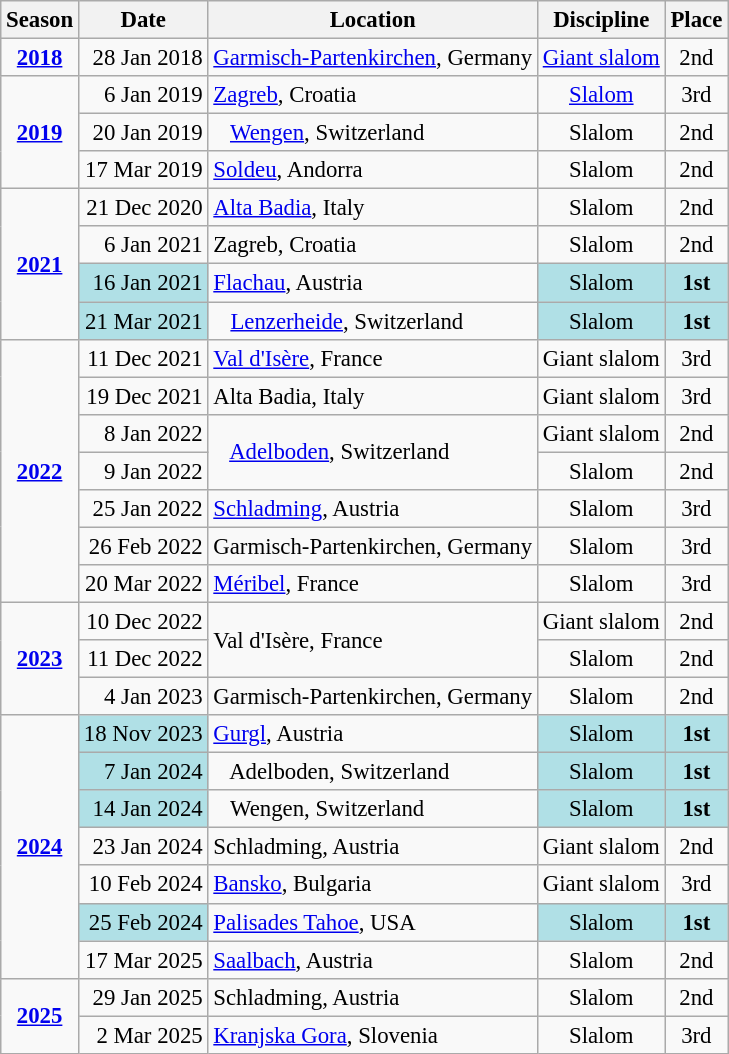<table class="wikitable" style="text-align:center; font-size:95%;">
<tr>
<th>Season</th>
<th>Date</th>
<th>Location</th>
<th>Discipline</th>
<th>Place</th>
</tr>
<tr>
<td><strong><a href='#'>2018</a></strong></td>
<td align="right">28 Jan 2018</td>
<td align="left"> <a href='#'>Garmisch-Partenkirchen</a>, Germany</td>
<td><a href='#'>Giant slalom</a></td>
<td>2nd</td>
</tr>
<tr>
<td rowspan=3><strong><a href='#'>2019</a></strong></td>
<td align="right">6 Jan 2019</td>
<td align="left"> <a href='#'>Zagreb</a>, Croatia</td>
<td><a href='#'>Slalom</a></td>
<td align="center">3rd</td>
</tr>
<tr>
<td align="right">20 Jan 2019</td>
<td align="left">   <a href='#'>Wengen</a>, Switzerland</td>
<td>Slalom</td>
<td align="center">2nd</td>
</tr>
<tr>
<td align=right>17 Mar 2019</td>
<td align=left> <a href='#'>Soldeu</a>, Andorra</td>
<td>Slalom</td>
<td>2nd</td>
</tr>
<tr>
<td rowspan=4><strong><a href='#'>2021</a></strong></td>
<td align="right">21 Dec 2020</td>
<td align="left"> <a href='#'>Alta Badia</a>, Italy</td>
<td>Slalom</td>
<td align="center">2nd</td>
</tr>
<tr>
<td align="right">6 Jan 2021</td>
<td align="left"> Zagreb, Croatia</td>
<td>Slalom</td>
<td align="center">2nd</td>
</tr>
<tr>
<td align=right bgcolor="#BOEOE6">16 Jan 2021</td>
<td align=left> <a href='#'>Flachau</a>, Austria</td>
<td bgcolor="#BOEOE6">Slalom</td>
<td bgcolor="#BOEOE6"><strong>1st</strong></td>
</tr>
<tr>
<td align=right bgcolor="#BOEOE6">21 Mar 2021</td>
<td align=left>   <a href='#'>Lenzerheide</a>, Switzerland</td>
<td bgcolor="#BOEOE6">Slalom</td>
<td bgcolor="#BOEOE6"><strong>1st</strong></td>
</tr>
<tr>
<td rowspan="7"><strong><a href='#'>2022</a></strong></td>
<td align=right>11 Dec 2021</td>
<td align=left> <a href='#'>Val d'Isère</a>, France</td>
<td>Giant slalom</td>
<td>3rd</td>
</tr>
<tr>
<td align=right>19 Dec 2021</td>
<td align=left> Alta Badia, Italy</td>
<td>Giant slalom</td>
<td>3rd</td>
</tr>
<tr>
<td align=right>8 Jan 2022</td>
<td align=left rowspan="2">   <a href='#'>Adelboden</a>, Switzerland</td>
<td>Giant slalom</td>
<td>2nd</td>
</tr>
<tr>
<td align=right>9 Jan 2022</td>
<td>Slalom</td>
<td>2nd</td>
</tr>
<tr>
<td align=right>25 Jan 2022</td>
<td align=left> <a href='#'>Schladming</a>, Austria</td>
<td>Slalom</td>
<td>3rd</td>
</tr>
<tr>
<td align=right>26 Feb 2022</td>
<td align=left> Garmisch-Partenkirchen, Germany</td>
<td>Slalom</td>
<td>3rd</td>
</tr>
<tr>
<td align=right>20 Mar 2022</td>
<td align=left> <a href='#'>Méribel</a>, France</td>
<td>Slalom</td>
<td>3rd</td>
</tr>
<tr>
<td rowspan="3"><strong><a href='#'>2023</a></strong></td>
<td align=right>10 Dec 2022</td>
<td rowspan="2" align=left> Val d'Isère, France</td>
<td>Giant slalom</td>
<td>2nd</td>
</tr>
<tr>
<td align=right>11 Dec 2022</td>
<td>Slalom</td>
<td>2nd</td>
</tr>
<tr>
<td align=right>4 Jan 2023</td>
<td align=left> Garmisch-Partenkirchen, Germany</td>
<td>Slalom</td>
<td>2nd</td>
</tr>
<tr>
<td rowspan="7"><strong><a href='#'>2024</a></strong></td>
<td align=right bgcolor="#BOEOE6">18 Nov 2023</td>
<td align="left"> <a href='#'>Gurgl</a>, Austria</td>
<td bgcolor="#BOEOE6">Slalom</td>
<td bgcolor="#BOEOE6"><strong>1st</strong></td>
</tr>
<tr>
<td align=right bgcolor="#BOEOE6">7 Jan 2024</td>
<td align=left>   Adelboden, Switzerland</td>
<td bgcolor="#BOEOE6">Slalom</td>
<td bgcolor="#BOEOE6"><strong>1st</strong></td>
</tr>
<tr>
<td align=right bgcolor="#BOEOE6">14 Jan 2024</td>
<td align=left>   Wengen, Switzerland</td>
<td bgcolor="#BOEOE6">Slalom</td>
<td bgcolor="#BOEOE6"><strong>1st</strong></td>
</tr>
<tr>
<td align=right>23 Jan 2024</td>
<td align=left> Schladming, Austria</td>
<td>Giant slalom</td>
<td>2nd</td>
</tr>
<tr>
<td align=right>10 Feb 2024</td>
<td align=left> <a href='#'>Bansko</a>, Bulgaria</td>
<td>Giant slalom</td>
<td>3rd</td>
</tr>
<tr>
<td align=right bgcolor="#BOEOE6">25 Feb 2024</td>
<td align=left> <a href='#'>Palisades Tahoe</a>, USA</td>
<td bgcolor="#BOEOE6">Slalom</td>
<td bgcolor="#BOEOE6"><strong>1st</strong></td>
</tr>
<tr>
<td align=right>17 Mar 2025</td>
<td align=left> <a href='#'>Saalbach</a>, Austria</td>
<td>Slalom</td>
<td>2nd</td>
</tr>
<tr>
<td rowspan="2"><strong><a href='#'>2025</a></strong></td>
<td align=right>29 Jan 2025</td>
<td align=left> Schladming, Austria</td>
<td>Slalom</td>
<td>2nd</td>
</tr>
<tr>
<td align=right>2 Mar 2025</td>
<td align=left> <a href='#'>Kranjska Gora</a>, Slovenia</td>
<td>Slalom</td>
<td>3rd</td>
</tr>
</table>
